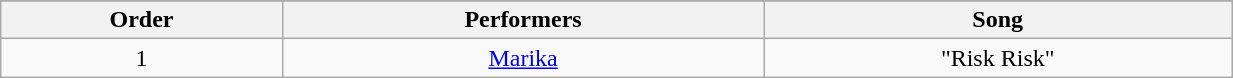<table class="wikitable" style="text-align:center; width:65%;">
<tr>
</tr>
<tr>
<th>Order</th>
<th>Performers</th>
<th>Song</th>
</tr>
<tr>
<td>1</td>
<td><a href='#'>Marika</a></td>
<td>"Risk Risk"</td>
</tr>
</table>
